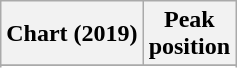<table class="wikitable sortable plainrowheaders" style="text-align:center">
<tr>
<th scope="col">Chart (2019)</th>
<th scope="col">Peak<br>position</th>
</tr>
<tr>
</tr>
<tr>
</tr>
<tr>
</tr>
<tr>
</tr>
</table>
